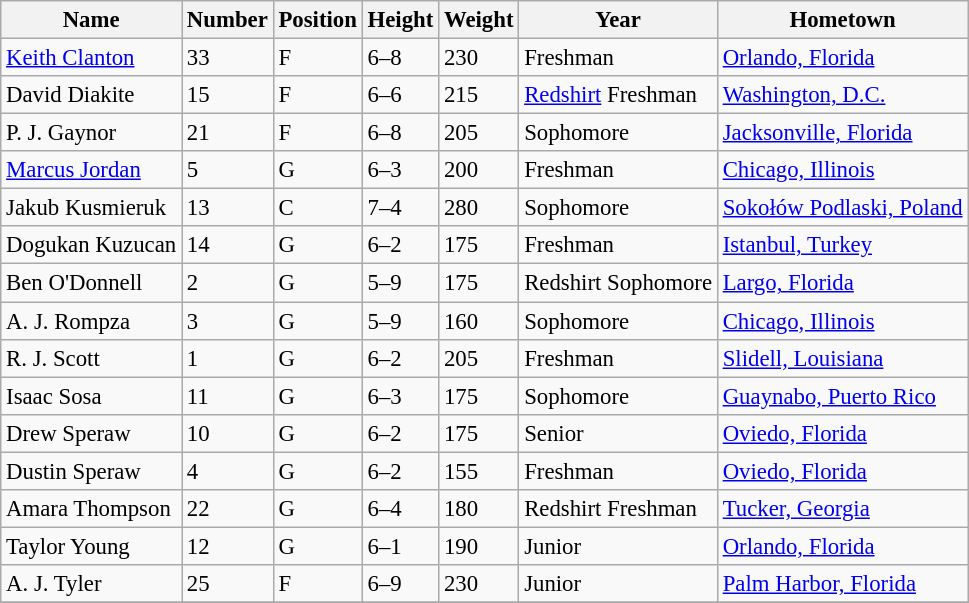<table class="wikitable sortable" style="font-size: 95%;">
<tr>
<th>Name</th>
<th>Number</th>
<th>Position</th>
<th>Height</th>
<th>Weight</th>
<th>Year</th>
<th>Hometown</th>
</tr>
<tr>
<td><a href='#'>Keith Clanton</a></td>
<td>33</td>
<td>F</td>
<td>6–8</td>
<td>230</td>
<td>Freshman</td>
<td><a href='#'>Orlando, Florida</a></td>
</tr>
<tr>
<td>David Diakite</td>
<td>15</td>
<td>F</td>
<td>6–6</td>
<td>215</td>
<td><a href='#'>Redshirt</a> Freshman</td>
<td><a href='#'>Washington, D.C.</a></td>
</tr>
<tr>
<td>P. J. Gaynor</td>
<td>21</td>
<td>F</td>
<td>6–8</td>
<td>205</td>
<td>Sophomore</td>
<td><a href='#'>Jacksonville, Florida</a></td>
</tr>
<tr>
<td><a href='#'>Marcus Jordan</a></td>
<td>5</td>
<td>G</td>
<td>6–3</td>
<td>200</td>
<td>Freshman</td>
<td><a href='#'>Chicago, Illinois</a></td>
</tr>
<tr>
<td>Jakub Kusmieruk</td>
<td>13</td>
<td>C</td>
<td>7–4</td>
<td>280</td>
<td>Sophomore</td>
<td><a href='#'>Sokołów Podlaski, Poland</a></td>
</tr>
<tr>
<td>Dogukan Kuzucan</td>
<td>14</td>
<td>G</td>
<td>6–2</td>
<td>175</td>
<td>Freshman</td>
<td><a href='#'>Istanbul, Turkey</a></td>
</tr>
<tr>
<td>Ben O'Donnell</td>
<td>2</td>
<td>G</td>
<td>5–9</td>
<td>175</td>
<td>Redshirt Sophomore</td>
<td><a href='#'>Largo, Florida</a></td>
</tr>
<tr>
<td>A. J. Rompza</td>
<td>3</td>
<td>G</td>
<td>5–9</td>
<td>160</td>
<td>Sophomore</td>
<td><a href='#'>Chicago, Illinois</a></td>
</tr>
<tr>
<td>R. J. Scott</td>
<td>1</td>
<td>G</td>
<td>6–2</td>
<td>205</td>
<td>Freshman</td>
<td><a href='#'>Slidell, Louisiana</a></td>
</tr>
<tr>
<td>Isaac Sosa</td>
<td>11</td>
<td>G</td>
<td>6–3</td>
<td>175</td>
<td>Sophomore</td>
<td><a href='#'>Guaynabo, Puerto Rico</a></td>
</tr>
<tr>
<td>Drew Speraw</td>
<td>10</td>
<td>G</td>
<td>6–2</td>
<td>175</td>
<td>Senior</td>
<td><a href='#'>Oviedo, Florida</a></td>
</tr>
<tr>
<td>Dustin Speraw</td>
<td>4</td>
<td>G</td>
<td>6–2</td>
<td>155</td>
<td>Freshman</td>
<td><a href='#'>Oviedo, Florida</a></td>
</tr>
<tr>
<td>Amara Thompson</td>
<td>22</td>
<td>G</td>
<td>6–4</td>
<td>180</td>
<td>Redshirt Freshman</td>
<td><a href='#'>Tucker, Georgia</a></td>
</tr>
<tr>
<td>Taylor Young</td>
<td>12</td>
<td>G</td>
<td>6–1</td>
<td>190</td>
<td>Junior</td>
<td><a href='#'>Orlando, Florida</a></td>
</tr>
<tr>
<td>A. J. Tyler</td>
<td>25</td>
<td>F</td>
<td>6–9</td>
<td>230</td>
<td>Junior</td>
<td><a href='#'>Palm Harbor, Florida</a></td>
</tr>
<tr>
</tr>
</table>
